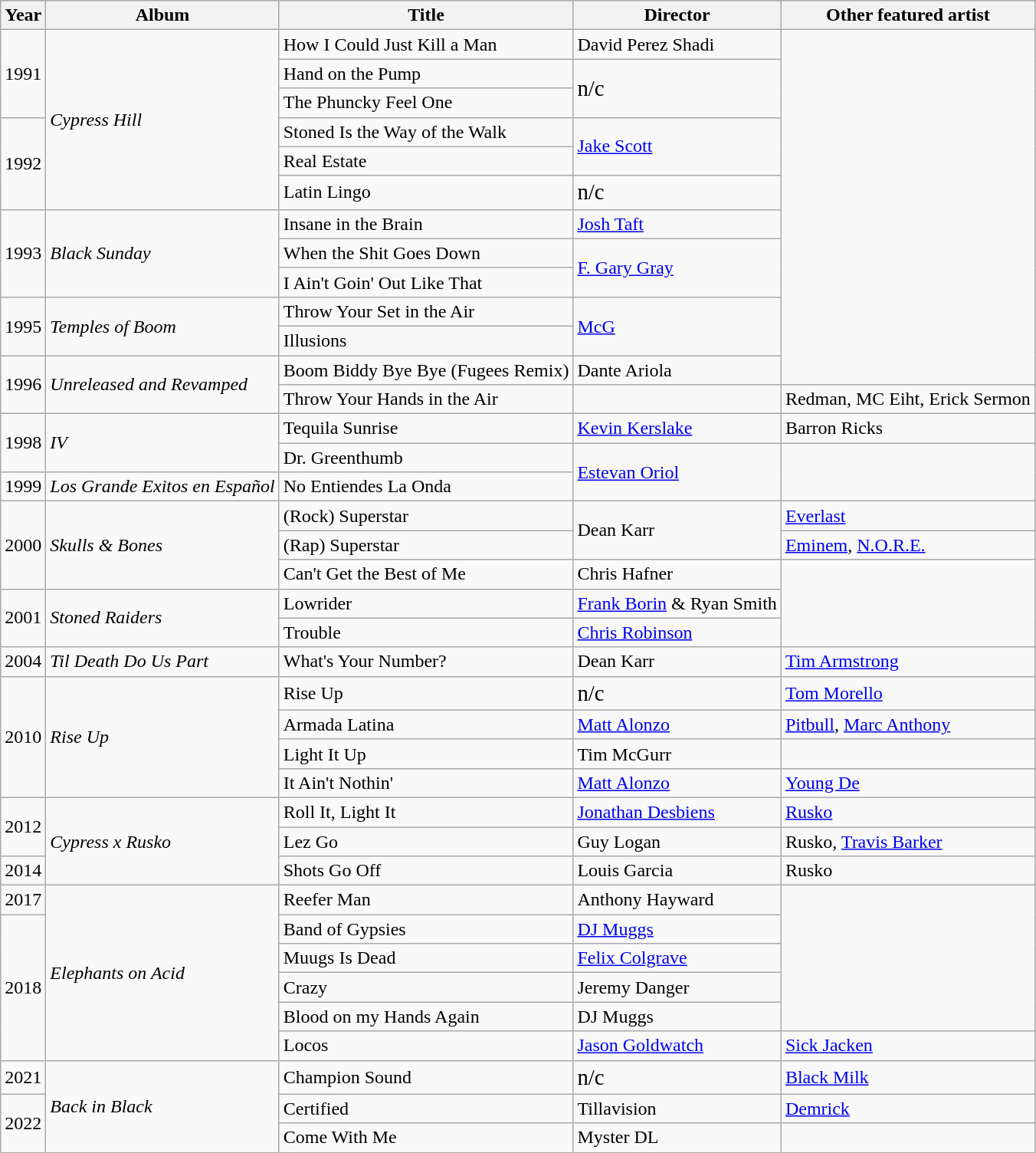<table class="wikitable">
<tr>
<th>Year</th>
<th>Album</th>
<th>Title</th>
<th>Director</th>
<th>Other featured artist</th>
</tr>
<tr>
<td rowspan="3">1991</td>
<td rowspan="6"><em>Cypress Hill</em></td>
<td>How I Could Just Kill a Man</td>
<td>David Perez Shadi</td>
<td rowspan="12"></td>
</tr>
<tr>
<td>Hand on the Pump</td>
<td rowspan="2"><big>n/c</big></td>
</tr>
<tr>
<td>The Phuncky Feel One</td>
</tr>
<tr>
<td rowspan="3">1992</td>
<td>Stoned Is the Way of the Walk</td>
<td rowspan="2"><a href='#'>Jake Scott</a></td>
</tr>
<tr>
<td>Real Estate</td>
</tr>
<tr>
<td>Latin Lingo</td>
<td><big>n/c</big></td>
</tr>
<tr>
<td rowspan="3">1993</td>
<td rowspan="3"><em>Black Sunday</em></td>
<td>Insane in the Brain</td>
<td><a href='#'>Josh Taft</a></td>
</tr>
<tr>
<td>When the Shit Goes Down</td>
<td rowspan="2"><a href='#'>F. Gary Gray</a></td>
</tr>
<tr>
<td>I Ain't Goin' Out Like That</td>
</tr>
<tr>
<td rowspan="2">1995</td>
<td rowspan="2"><em>Temples of Boom</em></td>
<td>Throw Your Set in the Air</td>
<td rowspan="2"><a href='#'>McG</a></td>
</tr>
<tr>
<td>Illusions</td>
</tr>
<tr>
<td rowspan="2">1996</td>
<td rowspan="2"><em>Unreleased and Revamped</em></td>
<td>Boom Biddy Bye Bye (Fugees Remix)</td>
<td>Dante Ariola</td>
</tr>
<tr>
<td>Throw Your Hands in the Air</td>
<td></td>
<td>Redman, MC Eiht, Erick Sermon</td>
</tr>
<tr>
<td rowspan="2">1998</td>
<td rowspan="2"><em>IV</em></td>
<td>Tequila Sunrise</td>
<td><a href='#'>Kevin Kerslake</a></td>
<td>Barron Ricks</td>
</tr>
<tr>
<td>Dr. Greenthumb</td>
<td rowspan="2"><a href='#'>Estevan Oriol</a></td>
<td rowspan="2"></td>
</tr>
<tr>
<td>1999</td>
<td><em>Los Grande Exitos en Español</em></td>
<td>No Entiendes La Onda</td>
</tr>
<tr>
<td rowspan="3">2000</td>
<td rowspan="3"><em>Skulls & Bones</em></td>
<td>(Rock) Superstar</td>
<td rowspan="2">Dean Karr</td>
<td><a href='#'>Everlast</a></td>
</tr>
<tr>
<td>(Rap) Superstar</td>
<td><a href='#'>Eminem</a>, <a href='#'>N.O.R.E.</a></td>
</tr>
<tr>
<td>Can't Get the Best of Me</td>
<td>Chris Hafner</td>
<td rowspan="3"></td>
</tr>
<tr>
<td rowspan="2">2001</td>
<td rowspan="2"><em>Stoned Raiders</em></td>
<td>Lowrider</td>
<td><a href='#'>Frank Borin</a> & Ryan Smith</td>
</tr>
<tr>
<td>Trouble</td>
<td><a href='#'>Chris Robinson</a></td>
</tr>
<tr>
<td>2004</td>
<td><em>Til Death Do Us Part</em></td>
<td>What's Your Number?</td>
<td>Dean Karr</td>
<td><a href='#'>Tim Armstrong</a></td>
</tr>
<tr>
<td rowspan="4">2010</td>
<td rowspan="4"><em>Rise Up</em></td>
<td>Rise Up</td>
<td><big>n/c</big></td>
<td><a href='#'>Tom Morello</a></td>
</tr>
<tr>
<td>Armada Latina</td>
<td><a href='#'>Matt Alonzo</a></td>
<td><a href='#'>Pitbull</a>, <a href='#'>Marc Anthony</a></td>
</tr>
<tr>
<td>Light It Up</td>
<td>Tim McGurr</td>
<td></td>
</tr>
<tr>
<td>It Ain't Nothin'</td>
<td><a href='#'>Matt Alonzo</a></td>
<td><a href='#'>Young De</a></td>
</tr>
<tr>
<td rowspan="2">2012</td>
<td rowspan="3"><em>Cypress x Rusko</em></td>
<td>Roll It, Light It</td>
<td><a href='#'>Jonathan Desbiens</a></td>
<td><a href='#'>Rusko</a></td>
</tr>
<tr>
<td>Lez Go</td>
<td>Guy Logan</td>
<td>Rusko, <a href='#'>Travis Barker</a></td>
</tr>
<tr>
<td>2014</td>
<td>Shots Go Off</td>
<td>Louis Garcia</td>
<td>Rusko</td>
</tr>
<tr>
<td>2017</td>
<td rowspan="6"><em>Elephants on Acid</em></td>
<td>Reefer Man</td>
<td>Anthony Hayward</td>
<td rowspan="5"></td>
</tr>
<tr>
<td rowspan="5">2018</td>
<td>Band of Gypsies</td>
<td><a href='#'>DJ Muggs</a></td>
</tr>
<tr>
<td>Muugs Is Dead</td>
<td><a href='#'>Felix Colgrave</a></td>
</tr>
<tr>
<td>Crazy</td>
<td>Jeremy Danger</td>
</tr>
<tr>
<td>Blood on my Hands Again</td>
<td>DJ Muggs</td>
</tr>
<tr>
<td>Locos</td>
<td><a href='#'>Jason Goldwatch</a></td>
<td><a href='#'>Sick Jacken</a></td>
</tr>
<tr>
<td>2021</td>
<td rowspan="3"><em>Back in Black</em></td>
<td>Champion Sound</td>
<td><big>n/c</big></td>
<td><a href='#'>Black Milk</a></td>
</tr>
<tr>
<td rowspan="2">2022</td>
<td>Certified</td>
<td>Tillavision</td>
<td><a href='#'>Demrick</a></td>
</tr>
<tr>
<td>Come With Me</td>
<td>Myster DL</td>
<td></td>
</tr>
</table>
